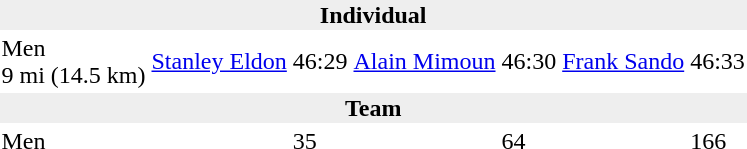<table>
<tr>
<td colspan=7 bgcolor=#eeeeee style=text-align:center;><strong>Individual</strong></td>
</tr>
<tr>
<td>Men<br>9 mi (14.5 km)</td>
<td><a href='#'>Stanley Eldon</a><br></td>
<td>46:29</td>
<td><a href='#'>Alain Mimoun</a><br></td>
<td>46:30</td>
<td><a href='#'>Frank Sando</a><br></td>
<td>46:33</td>
</tr>
<tr>
<td colspan=7 bgcolor=#eeeeee style=text-align:center;><strong>Team</strong></td>
</tr>
<tr>
<td>Men</td>
<td></td>
<td>35</td>
<td></td>
<td>64</td>
<td></td>
<td>166</td>
</tr>
</table>
